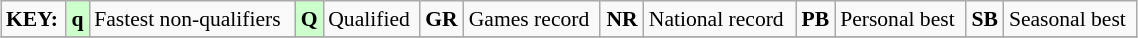<table class="wikitable" style="margin:0.5em auto; font-size:90%;position:relative;" width=60%>
<tr>
<td><strong>KEY:</strong></td>
<td bgcolor=ccffcc align=center><strong>q</strong></td>
<td>Fastest non-qualifiers</td>
<td bgcolor=ccffcc align=center><strong>Q</strong></td>
<td>Qualified</td>
<td align=center><strong>GR</strong></td>
<td>Games record</td>
<td align=center><strong>NR</strong></td>
<td>National record</td>
<td align=center><strong>PB</strong></td>
<td>Personal best</td>
<td align=center><strong>SB</strong></td>
<td>Seasonal best</td>
</tr>
<tr>
</tr>
</table>
